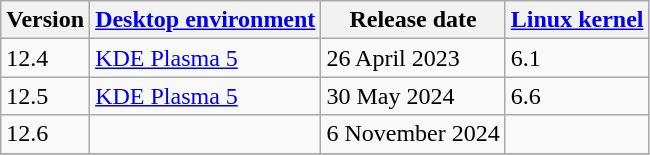<table class="wikitable sortable">
<tr>
<th>Version</th>
<th><a href='#'>Desktop environment</a></th>
<th>Release date</th>
<th><a href='#'>Linux kernel</a></th>
</tr>
<tr>
<td>12.4</td>
<td><a href='#'>KDE Plasma 5</a></td>
<td>26 April 2023</td>
<td>6.1</td>
</tr>
<tr>
<td>12.5</td>
<td><a href='#'>KDE Plasma 5</a></td>
<td>30 May 2024</td>
<td>6.6</td>
</tr>
<tr>
<td>12.6</td>
<td></td>
<td>6 November 2024</td>
<td></td>
</tr>
<tr>
</tr>
</table>
